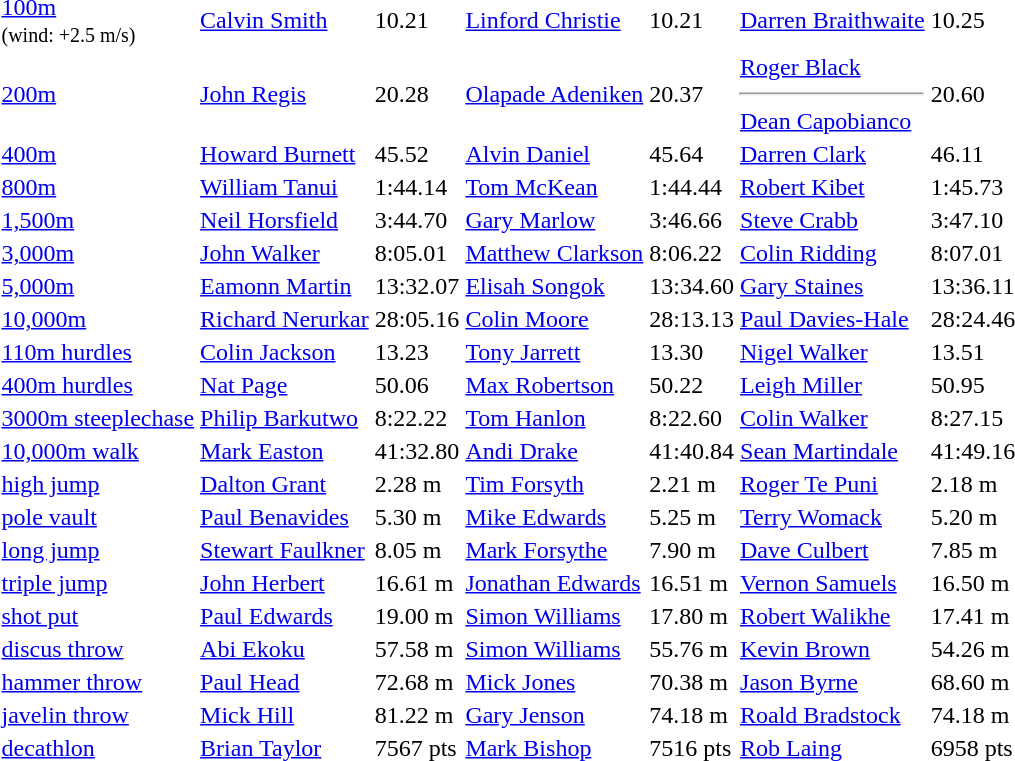<table>
<tr>
<td><a href='#'>100m</a><br><small>(wind: +2.5 m/s)</small></td>
<td> <a href='#'>Calvin Smith</a></td>
<td>10.21 </td>
<td><a href='#'>Linford Christie</a></td>
<td>10.21 </td>
<td><a href='#'>Darren Braithwaite</a></td>
<td>10.25 </td>
</tr>
<tr>
<td><a href='#'>200m</a></td>
<td><a href='#'>John Regis</a></td>
<td>20.28</td>
<td> <a href='#'>Olapade Adeniken</a></td>
<td>20.37</td>
<td><a href='#'>Roger Black</a><hr> <a href='#'>Dean Capobianco</a></td>
<td>20.60</td>
</tr>
<tr>
<td><a href='#'>400m</a></td>
<td> <a href='#'>Howard Burnett</a></td>
<td>45.52</td>
<td> <a href='#'>Alvin Daniel</a></td>
<td>45.64</td>
<td> <a href='#'>Darren Clark</a></td>
<td>46.11</td>
</tr>
<tr>
<td><a href='#'>800m</a></td>
<td> <a href='#'>William Tanui</a></td>
<td>1:44.14</td>
<td> <a href='#'>Tom McKean</a></td>
<td>1:44.44</td>
<td> <a href='#'>Robert Kibet</a></td>
<td>1:45.73</td>
</tr>
<tr>
<td><a href='#'>1,500m</a></td>
<td><a href='#'>Neil Horsfield</a></td>
<td>3:44.70</td>
<td><a href='#'>Gary Marlow</a></td>
<td>3:46.66</td>
<td><a href='#'>Steve Crabb</a></td>
<td>3:47.10</td>
</tr>
<tr>
<td><a href='#'>3,000m</a></td>
<td> <a href='#'>John Walker</a></td>
<td>8:05.01</td>
<td><a href='#'>Matthew Clarkson</a></td>
<td>8:06.22</td>
<td><a href='#'>Colin Ridding</a></td>
<td>8:07.01</td>
</tr>
<tr>
<td><a href='#'>5,000m</a></td>
<td><a href='#'>Eamonn Martin</a></td>
<td>13:32.07</td>
<td> <a href='#'>Elisah Songok</a></td>
<td>13:34.60</td>
<td><a href='#'>Gary Staines</a></td>
<td>13:36.11</td>
</tr>
<tr>
<td><a href='#'>10,000m</a></td>
<td><a href='#'>Richard Nerurkar</a></td>
<td>28:05.16</td>
<td><a href='#'>Colin Moore</a></td>
<td>28:13.13</td>
<td><a href='#'>Paul Davies-Hale</a></td>
<td>28:24.46</td>
</tr>
<tr>
<td><a href='#'>110m hurdles</a></td>
<td> <a href='#'>Colin Jackson</a></td>
<td>13.23</td>
<td><a href='#'>Tony Jarrett</a></td>
<td>13.30</td>
<td> <a href='#'>Nigel Walker</a></td>
<td>13.51</td>
</tr>
<tr>
<td><a href='#'>400m hurdles</a></td>
<td> <a href='#'>Nat Page</a></td>
<td>50.06</td>
<td><a href='#'>Max Robertson</a></td>
<td>50.22</td>
<td> <a href='#'>Leigh Miller</a></td>
<td>50.95</td>
</tr>
<tr>
<td><a href='#'>3000m steeplechase</a></td>
<td> <a href='#'>Philip Barkutwo</a></td>
<td>8:22.22</td>
<td> <a href='#'>Tom Hanlon</a></td>
<td>8:22.60</td>
<td><a href='#'>Colin Walker</a></td>
<td>8:27.15</td>
</tr>
<tr>
<td><a href='#'>10,000m walk</a></td>
<td><a href='#'>Mark Easton</a></td>
<td>41:32.80</td>
<td><a href='#'>Andi Drake</a></td>
<td>41:40.84</td>
<td><a href='#'>Sean Martindale</a></td>
<td>41:49.16</td>
</tr>
<tr>
<td><a href='#'>high jump</a></td>
<td><a href='#'>Dalton Grant</a></td>
<td>2.28 m</td>
<td> <a href='#'>Tim Forsyth</a></td>
<td>2.21 m</td>
<td> <a href='#'>Roger Te Puni</a></td>
<td>2.18 m</td>
</tr>
<tr>
<td><a href='#'>pole vault</a></td>
<td> <a href='#'>Paul Benavides</a></td>
<td>5.30 m</td>
<td><a href='#'>Mike Edwards</a></td>
<td>5.25 m</td>
<td> <a href='#'>Terry Womack</a></td>
<td>5.20 m</td>
</tr>
<tr>
<td><a href='#'>long jump</a></td>
<td><a href='#'>Stewart Faulkner</a></td>
<td>8.05 m</td>
<td><a href='#'>Mark Forsythe</a></td>
<td>7.90 m</td>
<td> <a href='#'>Dave Culbert</a></td>
<td>7.85 m</td>
</tr>
<tr>
<td><a href='#'>triple jump</a></td>
<td><a href='#'>John Herbert</a></td>
<td>16.61 m</td>
<td><a href='#'>Jonathan Edwards</a></td>
<td>16.51 m</td>
<td><a href='#'>Vernon Samuels</a></td>
<td>16.50 m</td>
</tr>
<tr>
<td><a href='#'>shot put</a></td>
<td> <a href='#'>Paul Edwards</a></td>
<td>19.00 m</td>
<td><a href='#'>Simon Williams</a></td>
<td>17.80 m</td>
<td> <a href='#'>Robert Walikhe</a></td>
<td>17.41 m</td>
</tr>
<tr>
<td><a href='#'>discus throw</a></td>
<td><a href='#'>Abi Ekoku</a></td>
<td>57.58 m</td>
<td><a href='#'>Simon Williams</a></td>
<td>55.76 m</td>
<td><a href='#'>Kevin Brown</a></td>
<td>54.26 m</td>
</tr>
<tr>
<td><a href='#'>hammer throw</a></td>
<td><a href='#'>Paul Head</a></td>
<td>72.68 m</td>
<td><a href='#'>Mick Jones</a></td>
<td>70.38 m</td>
<td><a href='#'>Jason Byrne</a></td>
<td>68.60 m</td>
</tr>
<tr>
<td><a href='#'>javelin throw</a></td>
<td><a href='#'>Mick Hill</a></td>
<td>81.22 m</td>
<td><a href='#'>Gary Jenson</a></td>
<td>74.18 m</td>
<td><a href='#'>Roald Bradstock</a></td>
<td>74.18 m</td>
</tr>
<tr>
<td><a href='#'>decathlon</a></td>
<td><a href='#'>Brian Taylor</a></td>
<td>7567 pts</td>
<td><a href='#'>Mark Bishop</a></td>
<td>7516 pts</td>
<td><a href='#'>Rob Laing</a></td>
<td>6958 pts</td>
</tr>
</table>
